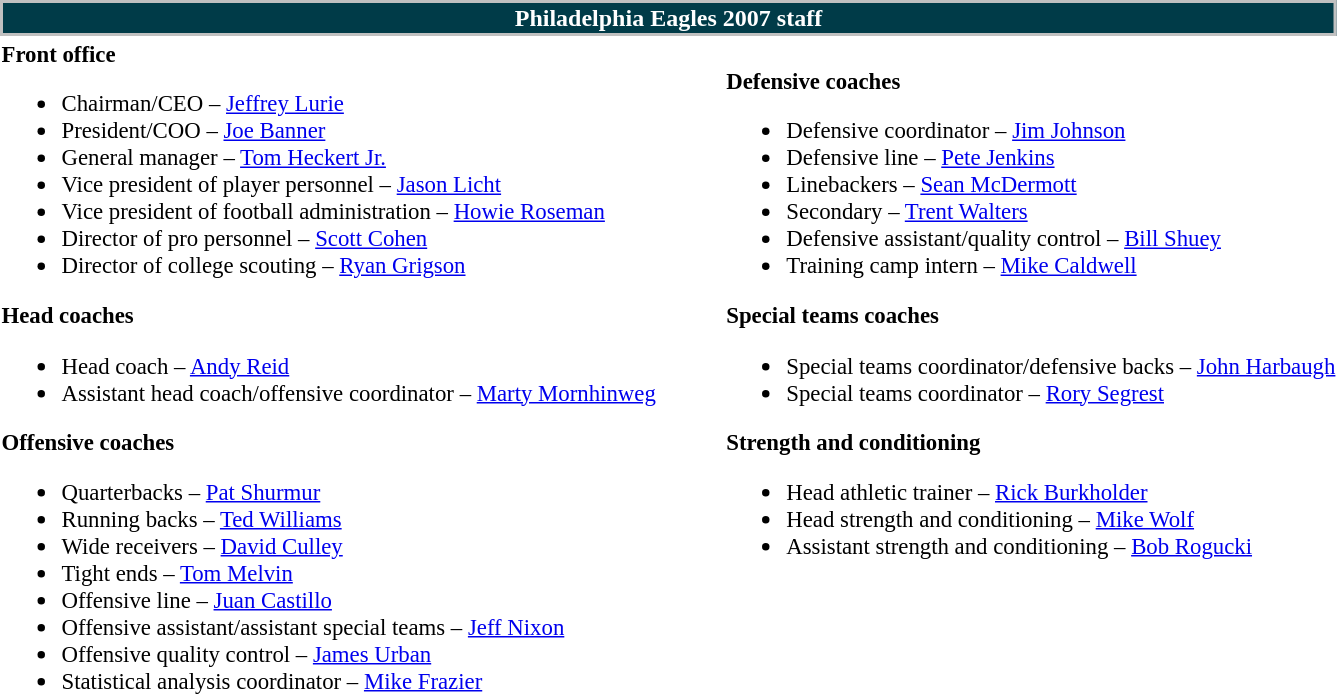<table class="toccolours" style="text-align: left;">
<tr>
<th colspan="7" style="background:#003b48; color:white; text-align: center; border:2px solid silver;">Philadelphia Eagles 2007 staff</th>
</tr>
<tr>
<td style="font-size:95%; vertical-align:top;"><strong>Front office</strong><br><ul><li>Chairman/CEO – <a href='#'>Jeffrey Lurie</a></li><li>President/COO – <a href='#'>Joe Banner</a></li><li>General manager – <a href='#'>Tom Heckert Jr.</a></li><li>Vice president of player personnel – <a href='#'>Jason Licht</a></li><li>Vice president of football administration – <a href='#'>Howie Roseman</a></li><li>Director of pro personnel – <a href='#'>Scott Cohen</a></li><li>Director of college scouting – <a href='#'>Ryan Grigson</a></li></ul><strong>Head coaches</strong><ul><li>Head coach – <a href='#'>Andy Reid</a></li><li>Assistant head coach/offensive coordinator – <a href='#'>Marty Mornhinweg</a></li></ul><strong>Offensive coaches</strong><ul><li>Quarterbacks – <a href='#'>Pat Shurmur</a></li><li>Running backs – <a href='#'>Ted Williams</a></li><li>Wide receivers – <a href='#'>David Culley</a></li><li>Tight ends – <a href='#'>Tom Melvin</a></li><li>Offensive line – <a href='#'>Juan Castillo</a></li><li>Offensive assistant/assistant special teams – <a href='#'>Jeff Nixon</a></li><li>Offensive quality control – <a href='#'>James Urban</a></li><li>Statistical analysis coordinator – <a href='#'>Mike Frazier</a></li></ul></td>
<td width="35"> </td>
<td valign="top"></td>
<td style="font-size:95%; vertical-align:top;"><br><strong>Defensive coaches</strong><ul><li>Defensive coordinator – <a href='#'>Jim Johnson</a></li><li>Defensive line – <a href='#'>Pete Jenkins</a></li><li>Linebackers – <a href='#'>Sean McDermott</a></li><li>Secondary – <a href='#'>Trent Walters</a></li><li>Defensive assistant/quality control – <a href='#'>Bill Shuey</a></li><li>Training camp intern – <a href='#'>Mike Caldwell</a></li></ul><strong>Special teams coaches</strong><ul><li>Special teams coordinator/defensive backs – <a href='#'>John Harbaugh</a></li><li>Special teams coordinator – <a href='#'>Rory Segrest</a></li></ul><strong>Strength and conditioning</strong><ul><li>Head athletic trainer – <a href='#'>Rick Burkholder</a></li><li>Head strength and conditioning – <a href='#'>Mike Wolf</a></li><li>Assistant strength and conditioning – <a href='#'>Bob Rogucki</a></li></ul></td>
</tr>
</table>
